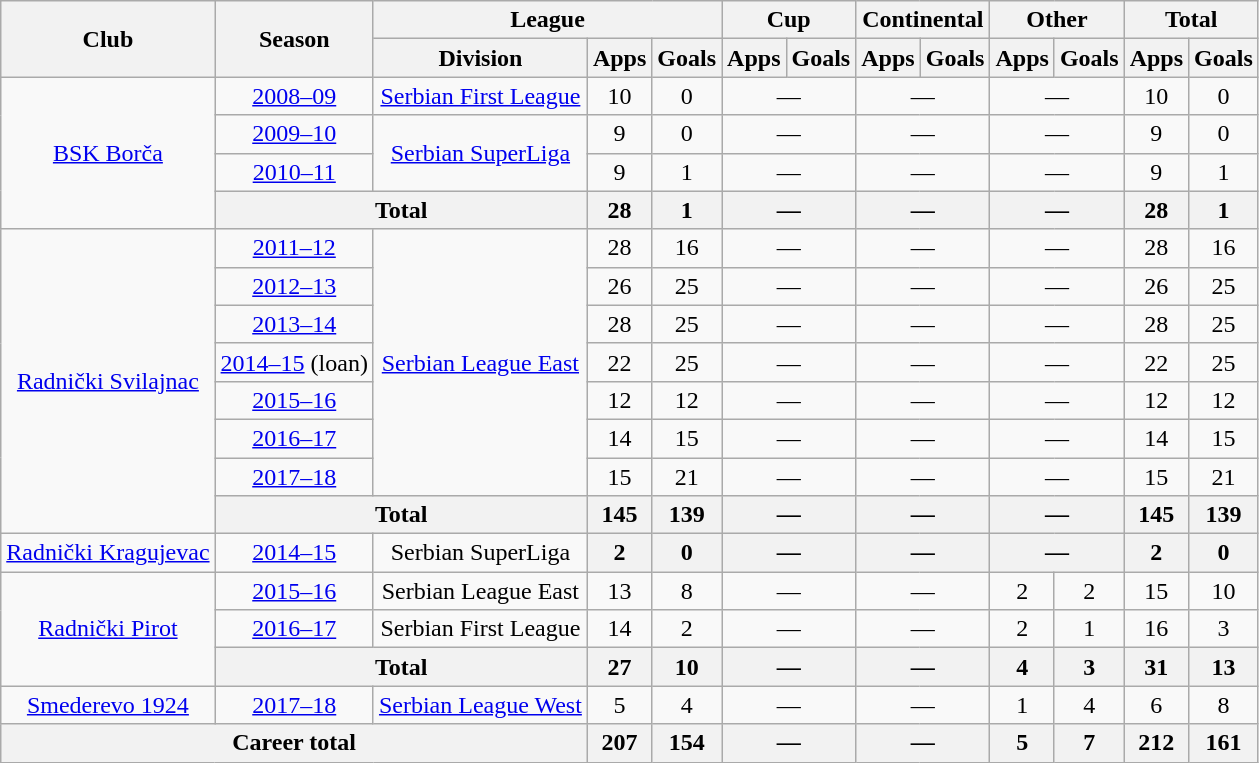<table class="wikitable" style="text-align:center">
<tr>
<th rowspan="2">Club</th>
<th rowspan="2">Season</th>
<th colspan="3">League</th>
<th colspan="2">Cup</th>
<th colspan="2">Continental</th>
<th colspan="2">Other</th>
<th colspan="2">Total</th>
</tr>
<tr>
<th>Division</th>
<th>Apps</th>
<th>Goals</th>
<th>Apps</th>
<th>Goals</th>
<th>Apps</th>
<th>Goals</th>
<th>Apps</th>
<th>Goals</th>
<th>Apps</th>
<th>Goals</th>
</tr>
<tr>
<td rowspan="4"><a href='#'>BSK Borča</a></td>
<td><a href='#'>2008–09</a></td>
<td><a href='#'>Serbian First League</a></td>
<td>10</td>
<td>0</td>
<td colspan="2">—</td>
<td colspan="2">—</td>
<td colspan="2">—</td>
<td>10</td>
<td>0</td>
</tr>
<tr>
<td><a href='#'>2009–10</a></td>
<td rowspan=2><a href='#'>Serbian SuperLiga</a></td>
<td>9</td>
<td>0</td>
<td colspan="2">—</td>
<td colspan="2">—</td>
<td colspan="2">—</td>
<td>9</td>
<td>0</td>
</tr>
<tr>
<td><a href='#'>2010–11</a></td>
<td>9</td>
<td>1</td>
<td colspan="2">—</td>
<td colspan="2">—</td>
<td colspan="2">—</td>
<td>9</td>
<td>1</td>
</tr>
<tr>
<th colspan="2">Total</th>
<th>28</th>
<th>1</th>
<th colspan="2">—</th>
<th colspan="2">—</th>
<th colspan="2">—</th>
<th>28</th>
<th>1</th>
</tr>
<tr>
<td rowspan="8"><a href='#'>Radnički Svilajnac</a></td>
<td><a href='#'>2011–12</a></td>
<td rowspan=7><a href='#'>Serbian League East</a></td>
<td>28</td>
<td>16</td>
<td colspan="2">—</td>
<td colspan="2">—</td>
<td colspan="2">—</td>
<td>28</td>
<td>16</td>
</tr>
<tr>
<td><a href='#'>2012–13</a></td>
<td>26</td>
<td>25</td>
<td colspan="2">—</td>
<td colspan="2">—</td>
<td colspan="2">—</td>
<td>26</td>
<td>25</td>
</tr>
<tr>
<td><a href='#'>2013–14</a></td>
<td>28</td>
<td>25</td>
<td colspan="2">—</td>
<td colspan="2">—</td>
<td colspan="2">—</td>
<td>28</td>
<td>25</td>
</tr>
<tr>
<td><a href='#'>2014–15</a> (loan)</td>
<td>22</td>
<td>25</td>
<td colspan="2">—</td>
<td colspan="2">—</td>
<td colspan="2">—</td>
<td>22</td>
<td>25</td>
</tr>
<tr>
<td><a href='#'>2015–16</a></td>
<td>12</td>
<td>12</td>
<td colspan="2">—</td>
<td colspan="2">—</td>
<td colspan="2">—</td>
<td>12</td>
<td>12</td>
</tr>
<tr>
<td><a href='#'>2016–17</a></td>
<td>14</td>
<td>15</td>
<td colspan="2">—</td>
<td colspan="2">—</td>
<td colspan="2">—</td>
<td>14</td>
<td>15</td>
</tr>
<tr>
<td><a href='#'>2017–18</a></td>
<td>15</td>
<td>21</td>
<td colspan="2">—</td>
<td colspan="2">—</td>
<td colspan="2">—</td>
<td>15</td>
<td>21</td>
</tr>
<tr>
<th colspan="2">Total</th>
<th>145</th>
<th>139</th>
<th colspan="2">—</th>
<th colspan="2">—</th>
<th colspan="2">—</th>
<th>145</th>
<th>139</th>
</tr>
<tr>
<td><a href='#'>Radnički Kragujevac</a></td>
<td><a href='#'>2014–15</a></td>
<td>Serbian SuperLiga</td>
<th>2</th>
<th>0</th>
<th colspan="2">—</th>
<th colspan="2">—</th>
<th colspan="2">—</th>
<th>2</th>
<th>0</th>
</tr>
<tr>
<td rowspan="3"><a href='#'>Radnički Pirot</a></td>
<td><a href='#'>2015–16</a></td>
<td>Serbian League East</td>
<td>13</td>
<td>8</td>
<td colspan="2">—</td>
<td colspan="2">—</td>
<td>2</td>
<td>2</td>
<td>15</td>
<td>10</td>
</tr>
<tr>
<td><a href='#'>2016–17</a></td>
<td>Serbian First League</td>
<td>14</td>
<td>2</td>
<td colspan="2">—</td>
<td colspan="2">—</td>
<td>2</td>
<td>1</td>
<td>16</td>
<td>3</td>
</tr>
<tr>
<th colspan="2">Total</th>
<th>27</th>
<th>10</th>
<th colspan="2">—</th>
<th colspan="2">—</th>
<th>4</th>
<th>3</th>
<th>31</th>
<th>13</th>
</tr>
<tr>
<td><a href='#'>Smederevo 1924</a></td>
<td><a href='#'>2017–18</a></td>
<td><a href='#'>Serbian League West</a></td>
<td>5</td>
<td>4</td>
<td colspan="2">—</td>
<td colspan="2">—</td>
<td>1</td>
<td>4</td>
<td>6</td>
<td>8</td>
</tr>
<tr>
<th colspan="3">Career total</th>
<th>207</th>
<th>154</th>
<th colspan="2">—</th>
<th colspan="2">—</th>
<th>5</th>
<th>7</th>
<th>212</th>
<th>161</th>
</tr>
</table>
